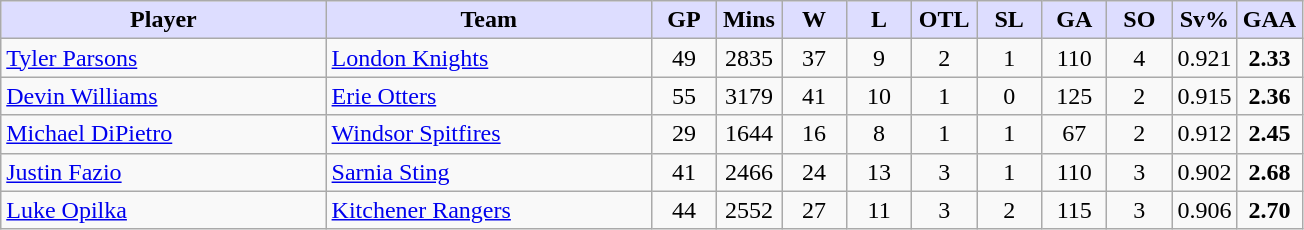<table class="wikitable" style="text-align:center">
<tr>
<th style="background:#ddf; width:25%;">Player</th>
<th style="background:#ddf; width:25%;">Team</th>
<th style="background:#ddf; width:5%;">GP</th>
<th style="background:#ddf; width:5%;">Mins</th>
<th style="background:#ddf; width:5%;">W</th>
<th style="background:#ddf; width:5%;">L</th>
<th style="background:#ddf; width:5%;">OTL</th>
<th style="background:#ddf; width:5%;">SL</th>
<th style="background:#ddf; width:5%;">GA</th>
<th style="background:#ddf; width:5%;">SO</th>
<th style="background:#ddf; width:5%;">Sv%</th>
<th style="background:#ddf; width:5%;">GAA</th>
</tr>
<tr>
<td align=left><a href='#'>Tyler Parsons</a></td>
<td align=left><a href='#'>London Knights</a></td>
<td>49</td>
<td>2835</td>
<td>37</td>
<td>9</td>
<td>2</td>
<td>1</td>
<td>110</td>
<td>4</td>
<td>0.921</td>
<td><strong>2.33</strong></td>
</tr>
<tr>
<td align=left><a href='#'>Devin Williams</a></td>
<td align=left><a href='#'>Erie Otters</a></td>
<td>55</td>
<td>3179</td>
<td>41</td>
<td>10</td>
<td>1</td>
<td>0</td>
<td>125</td>
<td>2</td>
<td>0.915</td>
<td><strong>2.36</strong></td>
</tr>
<tr>
<td align=left><a href='#'>Michael DiPietro</a></td>
<td align=left><a href='#'>Windsor Spitfires</a></td>
<td>29</td>
<td>1644</td>
<td>16</td>
<td>8</td>
<td>1</td>
<td>1</td>
<td>67</td>
<td>2</td>
<td>0.912</td>
<td><strong>2.45</strong></td>
</tr>
<tr>
<td align=left><a href='#'>Justin Fazio</a></td>
<td align=left><a href='#'>Sarnia Sting</a></td>
<td>41</td>
<td>2466</td>
<td>24</td>
<td>13</td>
<td>3</td>
<td>1</td>
<td>110</td>
<td>3</td>
<td>0.902</td>
<td><strong>2.68</strong></td>
</tr>
<tr>
<td align=left><a href='#'>Luke Opilka</a></td>
<td align=left><a href='#'>Kitchener Rangers</a></td>
<td>44</td>
<td>2552</td>
<td>27</td>
<td>11</td>
<td>3</td>
<td>2</td>
<td>115</td>
<td>3</td>
<td>0.906</td>
<td><strong>2.70</strong></td>
</tr>
</table>
